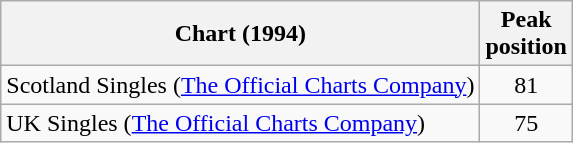<table class="wikitable sortable">
<tr>
<th>Chart (1994)</th>
<th>Peak<br>position</th>
</tr>
<tr>
<td>Scotland Singles (<a href='#'>The Official Charts Company</a>)</td>
<td align="center">81</td>
</tr>
<tr>
<td>UK Singles (<a href='#'>The Official Charts Company</a>)</td>
<td align="center">75</td>
</tr>
</table>
